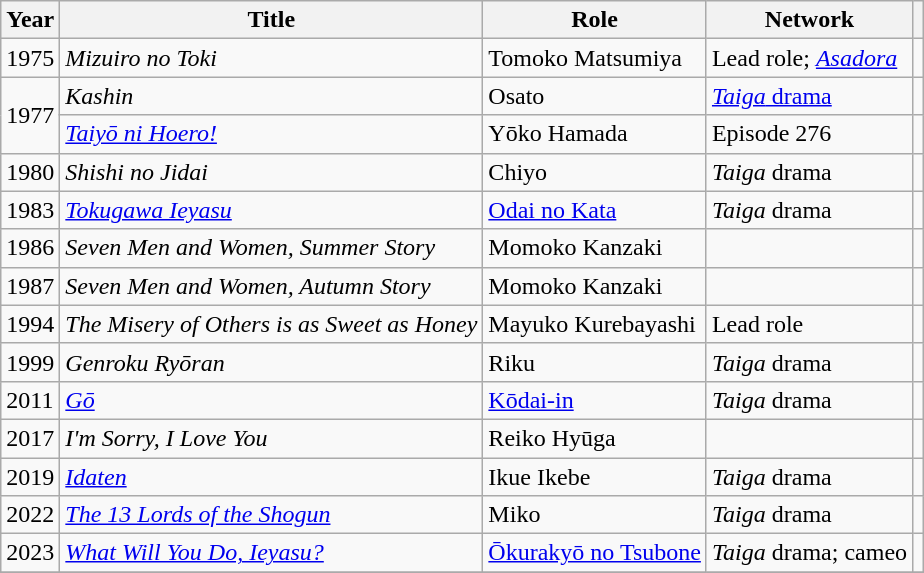<table class="wikitable sortable">
<tr>
<th>Year</th>
<th>Title</th>
<th>Role</th>
<th>Network</th>
<th class="unsortable"></th>
</tr>
<tr>
<td>1975</td>
<td><em>Mizuiro no Toki</em></td>
<td>Tomoko Matsumiya</td>
<td>Lead role; <em><a href='#'>Asadora</a></em></td>
<td></td>
</tr>
<tr>
<td rowspan=2>1977</td>
<td><em>Kashin</em></td>
<td>Osato</td>
<td><a href='#'><em>Taiga</em> drama</a></td>
<td></td>
</tr>
<tr>
<td><em><a href='#'>Taiyō ni Hoero!</a></em></td>
<td>Yōko Hamada</td>
<td>Episode 276</td>
<td></td>
</tr>
<tr>
<td>1980</td>
<td><em>Shishi no Jidai</em></td>
<td>Chiyo</td>
<td><em>Taiga</em> drama</td>
<td></td>
</tr>
<tr>
<td>1983</td>
<td><em><a href='#'>Tokugawa Ieyasu</a></em></td>
<td><a href='#'>Odai no Kata</a></td>
<td><em>Taiga</em> drama</td>
<td></td>
</tr>
<tr>
<td>1986</td>
<td><em>Seven Men and Women, Summer Story</em></td>
<td>Momoko Kanzaki</td>
<td></td>
<td></td>
</tr>
<tr>
<td>1987</td>
<td><em>Seven Men and Women, Autumn Story</em></td>
<td>Momoko Kanzaki</td>
<td></td>
<td></td>
</tr>
<tr>
<td>1994</td>
<td><em>The Misery of Others is as Sweet as Honey</em></td>
<td>Mayuko Kurebayashi</td>
<td>Lead role</td>
<td></td>
</tr>
<tr>
<td>1999</td>
<td><em>Genroku Ryōran</em></td>
<td>Riku</td>
<td><em>Taiga</em> drama</td>
<td></td>
</tr>
<tr>
<td>2011</td>
<td><em><a href='#'>Gō</a></em></td>
<td><a href='#'>Kōdai-in</a></td>
<td><em>Taiga</em> drama</td>
<td></td>
</tr>
<tr>
<td>2017</td>
<td><em>I'm Sorry, I Love You</em></td>
<td>Reiko Hyūga</td>
<td></td>
<td></td>
</tr>
<tr>
<td>2019</td>
<td><em><a href='#'>Idaten</a></em></td>
<td>Ikue Ikebe</td>
<td><em>Taiga</em> drama</td>
<td></td>
</tr>
<tr>
<td>2022</td>
<td><em><a href='#'>The 13 Lords of the Shogun</a></em></td>
<td>Miko</td>
<td><em>Taiga</em> drama</td>
<td></td>
</tr>
<tr>
<td>2023</td>
<td><em><a href='#'>What Will You Do, Ieyasu?</a></em></td>
<td><a href='#'>Ōkurakyō no Tsubone</a></td>
<td><em>Taiga</em> drama; cameo</td>
<td></td>
</tr>
<tr>
</tr>
</table>
